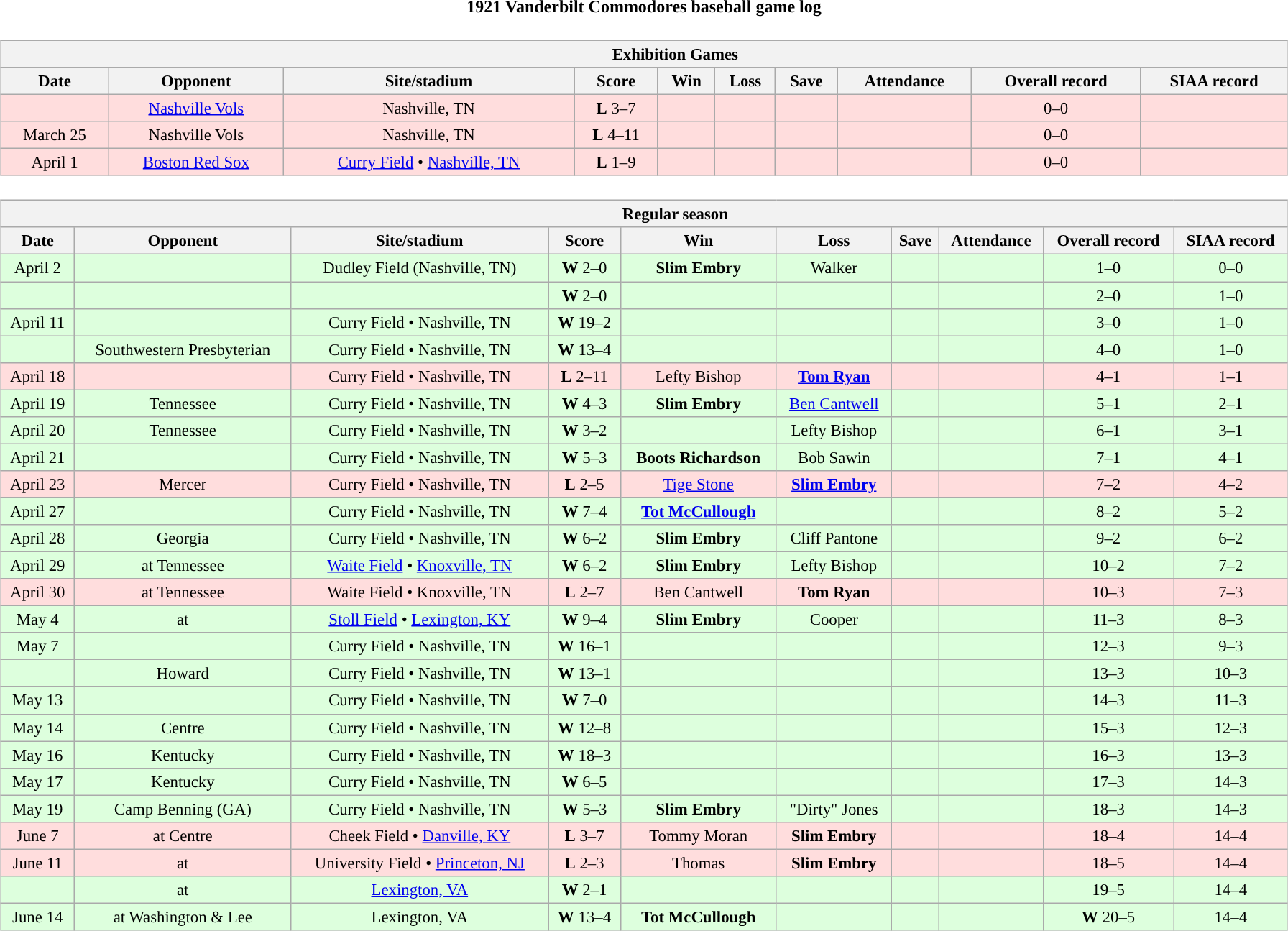<table class="toccolours"  style="width:95%; clear:both; margin:1.5em auto; text-align:center;">
<tr>
<th colspan=2>1921 Vanderbilt Commodores baseball game log</th>
</tr>
<tr valign="top">
<td><br><table class="wikitable collapsible collapsed" style="margin:auto; width:100%; text-align:center; font-size:95%">
<tr>
<th colspan=12 style="padding-left:4em;">Exhibition Games</th>
</tr>
<tr>
<th>Date</th>
<th>Opponent</th>
<th>Site/stadium</th>
<th>Score</th>
<th>Win</th>
<th>Loss</th>
<th>Save</th>
<th>Attendance</th>
<th>Overall record</th>
<th>SIAA record</th>
</tr>
<tr style="background:#fdd;">
<td></td>
<td><a href='#'>Nashville Vols</a></td>
<td>Nashville, TN</td>
<td><strong>L</strong> 3–7</td>
<td></td>
<td></td>
<td></td>
<td></td>
<td>0–0</td>
<td></td>
</tr>
<tr style="background:#fdd;">
<td>March 25</td>
<td>Nashville Vols</td>
<td>Nashville, TN</td>
<td><strong>L</strong> 4–11</td>
<td></td>
<td></td>
<td></td>
<td></td>
<td>0–0</td>
<td></td>
</tr>
<tr style="background:#fdd;">
<td>April 1 </td>
<td><a href='#'>Boston Red Sox</a></td>
<td><a href='#'>Curry Field</a> • <a href='#'>Nashville, TN</a></td>
<td><strong>L</strong> 1–9 </td>
<td></td>
<td></td>
<td></td>
<td></td>
<td>0–0</td>
<td></td>
</tr>
</table>
</td>
</tr>
<tr valign="top">
<td><br><table class="wikitable collapsible collapsed" style="margin:auto; width:100%; text-align:center; font-size:95%">
<tr>
<th colspan=12 style="padding-left:4em;">Regular season</th>
</tr>
<tr>
<th>Date</th>
<th>Opponent</th>
<th>Site/stadium</th>
<th>Score</th>
<th>Win</th>
<th>Loss</th>
<th>Save</th>
<th>Attendance</th>
<th>Overall record</th>
<th>SIAA record</th>
</tr>
<tr style="background:#dfd;">
<td>April 2 </td>
<td></td>
<td>Dudley Field (Nashville, TN)</td>
<td><strong>W</strong> 2–0</td>
<td><strong>Slim Embry</strong></td>
<td>Walker</td>
<td></td>
<td></td>
<td>1–0</td>
<td>0–0</td>
</tr>
<tr style="background:#dfd;">
<td></td>
<td></td>
<td></td>
<td><strong>W</strong> 2–0</td>
<td></td>
<td></td>
<td></td>
<td></td>
<td>2–0</td>
<td>1–0</td>
</tr>
<tr style="background:#dfd;">
<td>April 11</td>
<td></td>
<td>Curry Field • Nashville, TN</td>
<td><strong>W</strong> 19–2</td>
<td></td>
<td></td>
<td></td>
<td></td>
<td>3–0</td>
<td>1–0</td>
</tr>
<tr style="background:#dfd;">
<td></td>
<td>Southwestern Presbyterian</td>
<td>Curry Field • Nashville, TN</td>
<td><strong>W</strong> 13–4</td>
<td></td>
<td></td>
<td></td>
<td></td>
<td>4–0</td>
<td>1–0</td>
</tr>
<tr style="background:#fdd;">
<td>April 18</td>
<td></td>
<td>Curry Field • Nashville, TN</td>
<td><strong>L</strong> 2–11</td>
<td>Lefty Bishop</td>
<td><strong><a href='#'>Tom Ryan</a></strong></td>
<td></td>
<td></td>
<td>4–1</td>
<td>1–1</td>
</tr>
<tr style="background:#dfd;">
<td>April 19</td>
<td>Tennessee</td>
<td>Curry Field • Nashville, TN</td>
<td><strong>W</strong> 4–3</td>
<td><strong>Slim Embry</strong></td>
<td><a href='#'>Ben Cantwell</a></td>
<td></td>
<td></td>
<td>5–1</td>
<td>2–1</td>
</tr>
<tr style="background:#dfd;">
<td>April 20</td>
<td>Tennessee</td>
<td>Curry Field • Nashville, TN</td>
<td><strong>W</strong> 3–2</td>
<td></td>
<td>Lefty Bishop</td>
<td></td>
<td></td>
<td>6–1</td>
<td>3–1</td>
</tr>
<tr style="background:#dfd;">
<td>April 21</td>
<td></td>
<td>Curry Field • Nashville, TN</td>
<td><strong>W</strong> 5–3</td>
<td><strong>Boots Richardson</strong></td>
<td>Bob Sawin</td>
<td></td>
<td></td>
<td>7–1</td>
<td>4–1</td>
</tr>
<tr style="background:#fdd;">
<td>April 23</td>
<td>Mercer</td>
<td>Curry Field • Nashville, TN</td>
<td><strong>L</strong> 2–5</td>
<td><a href='#'>Tige Stone</a></td>
<td><strong><a href='#'>Slim Embry</a></strong></td>
<td></td>
<td></td>
<td>7–2</td>
<td>4–2</td>
</tr>
<tr style="background:#dfd;">
<td>April 27</td>
<td></td>
<td>Curry Field • Nashville, TN</td>
<td><strong>W</strong> 7–4</td>
<td><strong><a href='#'>Tot McCullough</a></strong></td>
<td></td>
<td></td>
<td></td>
<td>8–2</td>
<td>5–2</td>
</tr>
<tr style="background:#dfd;">
<td>April 28</td>
<td>Georgia</td>
<td>Curry Field • Nashville, TN</td>
<td><strong>W</strong> 6–2</td>
<td><strong>Slim Embry</strong></td>
<td>Cliff Pantone</td>
<td></td>
<td></td>
<td>9–2</td>
<td>6–2</td>
</tr>
<tr style="background:#dfd;">
<td>April 29</td>
<td>at Tennessee</td>
<td><a href='#'>Waite Field</a> • <a href='#'>Knoxville, TN</a></td>
<td><strong>W</strong> 6–2</td>
<td><strong>Slim Embry</strong></td>
<td>Lefty Bishop</td>
<td></td>
<td></td>
<td>10–2</td>
<td>7–2</td>
</tr>
<tr style="background:#fdd;">
<td>April 30</td>
<td>at Tennessee</td>
<td>Waite Field • Knoxville, TN</td>
<td><strong>L</strong> 2–7</td>
<td>Ben Cantwell</td>
<td><strong>Tom Ryan</strong></td>
<td></td>
<td></td>
<td>10–3</td>
<td>7–3</td>
</tr>
<tr style="background:#dfd;">
<td>May 4</td>
<td>at </td>
<td><a href='#'>Stoll Field</a> • <a href='#'>Lexington, KY</a></td>
<td><strong>W</strong> 9–4</td>
<td><strong>Slim Embry</strong></td>
<td>Cooper</td>
<td></td>
<td></td>
<td>11–3</td>
<td>8–3</td>
</tr>
<tr style="background:#dfd;">
<td>May 7</td>
<td></td>
<td>Curry Field • Nashville, TN</td>
<td><strong>W</strong> 16–1</td>
<td></td>
<td></td>
<td></td>
<td></td>
<td>12–3</td>
<td>9–3</td>
</tr>
<tr style="background:#dfd;">
<td></td>
<td>Howard</td>
<td>Curry Field • Nashville, TN</td>
<td><strong>W</strong> 13–1</td>
<td></td>
<td></td>
<td></td>
<td></td>
<td>13–3</td>
<td>10–3</td>
</tr>
<tr style="background:#dfd;">
<td>May 13</td>
<td></td>
<td>Curry Field • Nashville, TN</td>
<td><strong>W</strong> 7–0</td>
<td></td>
<td></td>
<td></td>
<td></td>
<td>14–3</td>
<td>11–3</td>
</tr>
<tr style="background:#dfd;">
<td>May 14</td>
<td>Centre</td>
<td>Curry Field • Nashville, TN</td>
<td><strong>W</strong> 12–8</td>
<td></td>
<td></td>
<td></td>
<td></td>
<td>15–3</td>
<td>12–3</td>
</tr>
<tr style="background:#dfd;">
<td>May 16</td>
<td>Kentucky</td>
<td>Curry Field • Nashville, TN</td>
<td><strong>W</strong> 18–3</td>
<td></td>
<td></td>
<td></td>
<td></td>
<td>16–3</td>
<td>13–3</td>
</tr>
<tr style="background:#dfd;">
<td>May 17</td>
<td>Kentucky</td>
<td>Curry Field • Nashville, TN</td>
<td><strong>W</strong> 6–5</td>
<td></td>
<td></td>
<td></td>
<td></td>
<td>17–3</td>
<td>14–3</td>
</tr>
<tr style="background:#dfd;">
<td>May 19</td>
<td>Camp Benning (GA)</td>
<td>Curry Field • Nashville, TN</td>
<td><strong>W</strong> 5–3</td>
<td><strong>Slim Embry</strong></td>
<td>"Dirty" Jones</td>
<td></td>
<td></td>
<td>18–3</td>
<td>14–3</td>
</tr>
<tr style="background:#fdd;">
<td>June 7</td>
<td>at Centre</td>
<td>Cheek Field • <a href='#'>Danville, KY</a></td>
<td><strong>L</strong> 3–7</td>
<td>Tommy Moran</td>
<td><strong>Slim Embry</strong></td>
<td></td>
<td></td>
<td>18–4</td>
<td>14–4</td>
</tr>
<tr style="background:#fdd;">
<td>June 11</td>
<td>at </td>
<td>University Field • <a href='#'>Princeton, NJ</a></td>
<td><strong>L</strong> 2–3</td>
<td>Thomas</td>
<td><strong>Slim Embry</strong></td>
<td></td>
<td></td>
<td>18–5</td>
<td>14–4</td>
</tr>
<tr style="background:#dfd;">
<td></td>
<td>at </td>
<td><a href='#'>Lexington, VA</a></td>
<td><strong>W</strong> 2–1</td>
<td></td>
<td></td>
<td></td>
<td></td>
<td>19–5</td>
<td>14–4</td>
</tr>
<tr style="background:#dfd;">
<td>June 14</td>
<td>at Washington & Lee</td>
<td>Lexington, VA</td>
<td><strong>W</strong> 13–4</td>
<td><strong>Tot McCullough</strong></td>
<td></td>
<td></td>
<td></td>
<td><strong>W</strong> 20–5</td>
<td>14–4</td>
</tr>
</table>
</td>
</tr>
</table>
